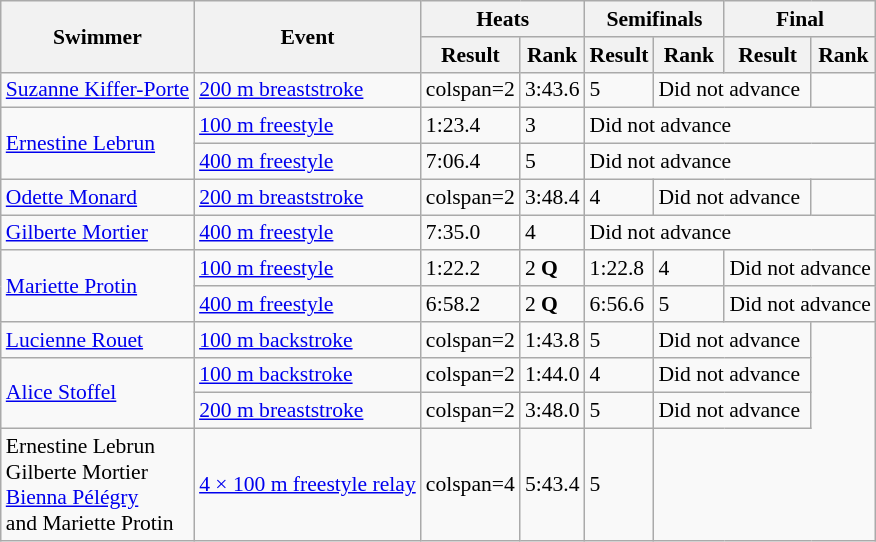<table class=wikitable style="font-size:90%" style="text-align:center">
<tr>
<th rowspan=2>Swimmer</th>
<th rowspan=2>Event</th>
<th colspan=2>Heats</th>
<th colspan=2>Semifinals</th>
<th colspan=2>Final</th>
</tr>
<tr>
<th>Result</th>
<th>Rank</th>
<th>Result</th>
<th>Rank</th>
<th>Result</th>
<th>Rank</th>
</tr>
<tr>
<td align=left><a href='#'>Suzanne Kiffer-Porte</a></td>
<td align=left><a href='#'>200 m breaststroke</a></td>
<td>colspan=2 </td>
<td>3:43.6</td>
<td>5</td>
<td colspan=2>Did not advance</td>
</tr>
<tr>
<td rowspan=2 align=left><a href='#'>Ernestine Lebrun</a></td>
<td align=left><a href='#'>100 m freestyle</a></td>
<td>1:23.4</td>
<td>3</td>
<td colspan=4>Did not advance</td>
</tr>
<tr>
<td align=left><a href='#'>400 m freestyle</a></td>
<td>7:06.4</td>
<td>5</td>
<td colspan=4>Did not advance</td>
</tr>
<tr>
<td align=left><a href='#'>Odette Monard</a></td>
<td align=left><a href='#'>200 m breaststroke</a></td>
<td>colspan=2 </td>
<td>3:48.4</td>
<td>4</td>
<td colspan=2>Did not advance</td>
</tr>
<tr>
<td align=left><a href='#'>Gilberte Mortier</a></td>
<td align=left><a href='#'>400 m freestyle</a></td>
<td>7:35.0</td>
<td>4</td>
<td colspan=4>Did not advance</td>
</tr>
<tr>
<td rowspan=2 align=left><a href='#'>Mariette Protin</a></td>
<td align=left><a href='#'>100 m freestyle</a></td>
<td>1:22.2</td>
<td>2 <strong>Q</strong></td>
<td>1:22.8</td>
<td>4</td>
<td colspan=2>Did not advance</td>
</tr>
<tr>
<td align=left><a href='#'>400 m freestyle</a></td>
<td>6:58.2</td>
<td>2 <strong>Q</strong></td>
<td>6:56.6</td>
<td>5</td>
<td colspan=2>Did not advance</td>
</tr>
<tr>
<td align=left><a href='#'>Lucienne Rouet</a></td>
<td align=left><a href='#'>100 m backstroke</a></td>
<td>colspan=2 </td>
<td>1:43.8</td>
<td>5</td>
<td colspan=2>Did not advance</td>
</tr>
<tr>
<td rowspan=2 align=left><a href='#'>Alice Stoffel</a></td>
<td align=left><a href='#'>100 m backstroke</a></td>
<td>colspan=2 </td>
<td>1:44.0</td>
<td>4</td>
<td colspan=2>Did not advance</td>
</tr>
<tr>
<td align=left><a href='#'>200 m breaststroke</a></td>
<td>colspan=2 </td>
<td>3:48.0</td>
<td>5</td>
<td colspan=2>Did not advance</td>
</tr>
<tr>
<td align=left>Ernestine Lebrun <br> Gilberte Mortier <br> <a href='#'>Bienna Pélégry</a> <br> and Mariette Protin</td>
<td align=left><a href='#'>4 × 100 m freestyle relay</a></td>
<td>colspan=4 </td>
<td>5:43.4</td>
<td>5</td>
</tr>
</table>
